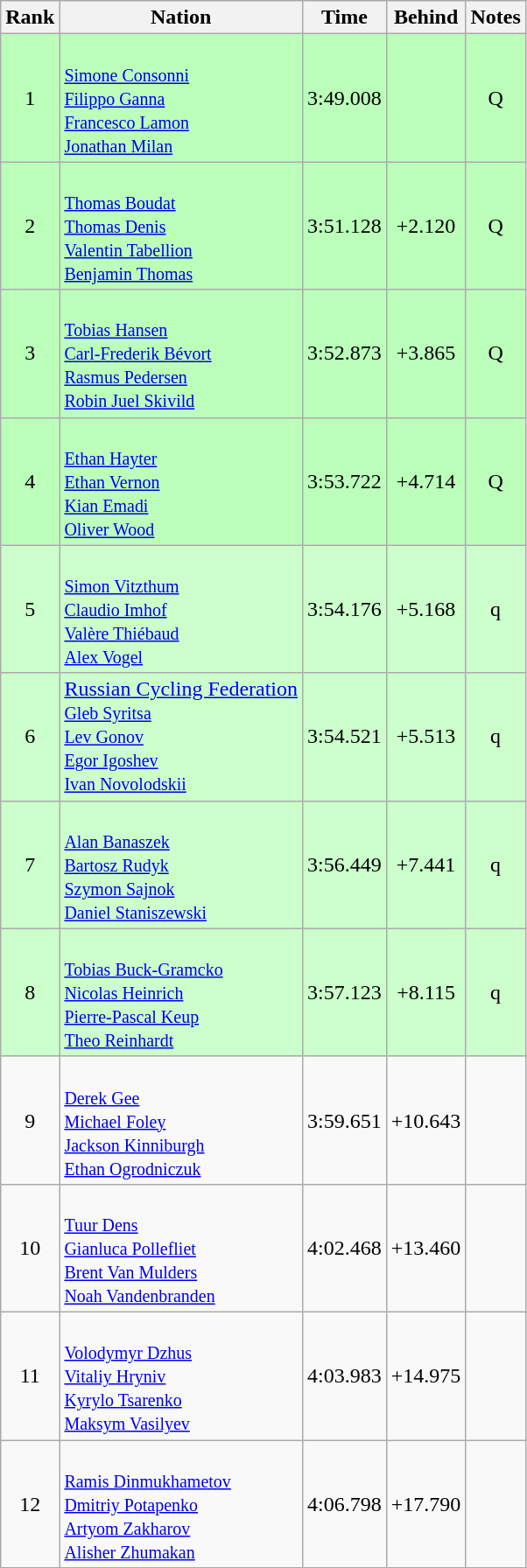<table class="wikitable sortable" style="text-align:center">
<tr>
<th>Rank</th>
<th>Nation</th>
<th>Time</th>
<th>Behind</th>
<th>Notes</th>
</tr>
<tr bgcolor=bbffbb>
<td>1</td>
<td align=left><br><small><a href='#'>Simone Consonni</a><br><a href='#'>Filippo Ganna</a><br><a href='#'>Francesco Lamon</a><br><a href='#'>Jonathan Milan</a></small></td>
<td>3:49.008</td>
<td></td>
<td>Q</td>
</tr>
<tr bgcolor=bbffbb>
<td>2</td>
<td align=left><br><small><a href='#'>Thomas Boudat</a><br><a href='#'>Thomas Denis</a><br><a href='#'>Valentin Tabellion</a><br><a href='#'>Benjamin Thomas</a></small></td>
<td>3:51.128</td>
<td>+2.120</td>
<td>Q</td>
</tr>
<tr bgcolor=bbffbb>
<td>3</td>
<td align=left><br><small><a href='#'>Tobias Hansen</a><br><a href='#'>Carl-Frederik Bévort</a><br><a href='#'>Rasmus Pedersen</a><br><a href='#'>Robin Juel Skivild</a></small></td>
<td>3:52.873</td>
<td>+3.865</td>
<td>Q</td>
</tr>
<tr bgcolor=bbffbb>
<td>4</td>
<td align=left><br><small><a href='#'>Ethan Hayter</a><br><a href='#'>Ethan Vernon</a><br><a href='#'>Kian Emadi</a><br><a href='#'>Oliver Wood</a></small></td>
<td>3:53.722</td>
<td>+4.714</td>
<td>Q</td>
</tr>
<tr bgcolor=ccffcc>
<td>5</td>
<td align=left><br><small><a href='#'>Simon Vitzthum</a><br><a href='#'>Claudio Imhof</a><br><a href='#'>Valère Thiébaud</a><br><a href='#'>Alex Vogel</a></small></td>
<td>3:54.176</td>
<td>+5.168</td>
<td>q</td>
</tr>
<tr bgcolor=ccffcc>
<td>6</td>
<td align=left><a href='#'>Russian Cycling Federation</a><br><small><a href='#'>Gleb Syritsa</a><br><a href='#'>Lev Gonov</a><br><a href='#'>Egor Igoshev</a><br><a href='#'>Ivan Novolodskii</a></small></td>
<td>3:54.521</td>
<td>+5.513</td>
<td>q</td>
</tr>
<tr bgcolor=ccffcc>
<td>7</td>
<td align=left><br><small><a href='#'>Alan Banaszek</a><br><a href='#'>Bartosz Rudyk</a><br><a href='#'>Szymon Sajnok</a><br><a href='#'>Daniel Staniszewski</a></small></td>
<td>3:56.449</td>
<td>+7.441</td>
<td>q</td>
</tr>
<tr bgcolor=ccffcc>
<td>8</td>
<td align=left><br><small><a href='#'>Tobias Buck-Gramcko</a><br><a href='#'>Nicolas Heinrich</a><br><a href='#'>Pierre-Pascal Keup</a><br><a href='#'>Theo Reinhardt</a></small></td>
<td>3:57.123</td>
<td>+8.115</td>
<td>q</td>
</tr>
<tr>
<td>9</td>
<td align=left><br><small><a href='#'>Derek Gee</a><br><a href='#'>Michael Foley</a><br><a href='#'>Jackson Kinniburgh</a><br><a href='#'>Ethan Ogrodniczuk</a></small></td>
<td>3:59.651</td>
<td>+10.643</td>
<td></td>
</tr>
<tr>
<td>10</td>
<td align=left><br><small><a href='#'>Tuur Dens</a><br><a href='#'>Gianluca Pollefliet</a><br><a href='#'>Brent Van Mulders</a><br><a href='#'>Noah Vandenbranden</a></small></td>
<td>4:02.468</td>
<td>+13.460</td>
<td></td>
</tr>
<tr>
<td>11</td>
<td align=left><br><small><a href='#'>Volodymyr Dzhus</a><br><a href='#'>Vitaliy Hryniv</a><br><a href='#'>Kyrylo Tsarenko</a><br><a href='#'>Maksym Vasilyev</a></small></td>
<td>4:03.983</td>
<td>+14.975</td>
<td></td>
</tr>
<tr>
<td>12</td>
<td align=left><br><small><a href='#'>Ramis Dinmukhametov</a><br><a href='#'>Dmitriy Potapenko</a><br><a href='#'>Artyom Zakharov</a><br><a href='#'>Alisher Zhumakan</a></small></td>
<td>4:06.798</td>
<td>+17.790</td>
<td></td>
</tr>
</table>
